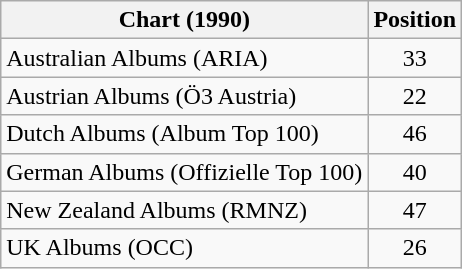<table class="wikitable plainrowheaders sortable">
<tr>
<th scope="col">Chart (1990)</th>
<th scope="col">Position</th>
</tr>
<tr>
<td>Australian Albums (ARIA)</td>
<td align="center">33</td>
</tr>
<tr>
<td>Austrian Albums (Ö3 Austria)</td>
<td align="center">22</td>
</tr>
<tr>
<td>Dutch Albums (Album Top 100)</td>
<td align="center">46</td>
</tr>
<tr>
<td>German Albums (Offizielle Top 100)</td>
<td align="center">40</td>
</tr>
<tr>
<td>New Zealand Albums (RMNZ)</td>
<td align="center">47</td>
</tr>
<tr>
<td>UK Albums (OCC)</td>
<td align="center">26</td>
</tr>
</table>
